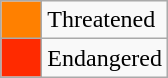<table class="wikitable">
<tr>
<th scope="row"  style="width:20px; background:#FF8000;"></th>
<td>Threatened</td>
</tr>
<tr>
<th scope="row"  style="width:20px; background:#FF2A00;"></th>
<td>Endangered</td>
</tr>
</table>
